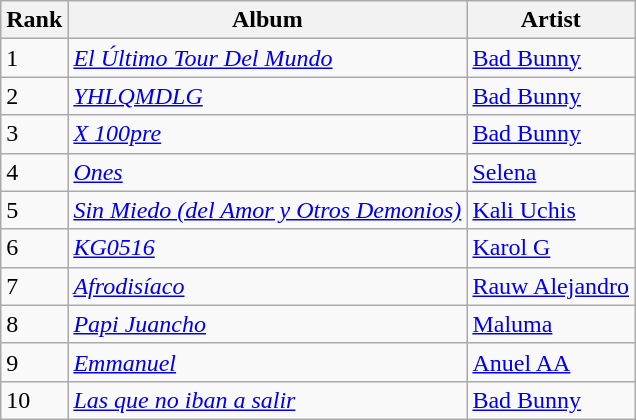<table class="wikitable">
<tr>
<th>Rank</th>
<th>Album</th>
<th>Artist</th>
</tr>
<tr>
<td>1</td>
<td><em><a href='#'>El Último Tour Del Mundo</a></em></td>
<td><a href='#'>Bad Bunny</a></td>
</tr>
<tr>
<td>2</td>
<td><em><a href='#'>YHLQMDLG</a></em></td>
<td><a href='#'>Bad Bunny</a></td>
</tr>
<tr>
<td>3</td>
<td><em><a href='#'>X 100pre</a></em></td>
<td><a href='#'>Bad Bunny</a></td>
</tr>
<tr>
<td>4</td>
<td><em><a href='#'>Ones</a></em></td>
<td><a href='#'>Selena</a></td>
</tr>
<tr>
<td>5</td>
<td><em><a href='#'>Sin Miedo (del Amor y Otros Demonios)</a></em></td>
<td><a href='#'>Kali Uchis</a></td>
</tr>
<tr>
<td>6</td>
<td><em><a href='#'>KG0516</a></em></td>
<td><a href='#'>Karol G</a></td>
</tr>
<tr>
<td>7</td>
<td><em><a href='#'>Afrodisíaco</a></em></td>
<td><a href='#'>Rauw Alejandro</a></td>
</tr>
<tr>
<td>8</td>
<td><em><a href='#'>Papi Juancho</a></em></td>
<td><a href='#'>Maluma</a></td>
</tr>
<tr>
<td>9</td>
<td><em><a href='#'>Emmanuel</a></em></td>
<td><a href='#'>Anuel AA</a></td>
</tr>
<tr>
<td>10</td>
<td><em><a href='#'>Las que no iban a salir</a></em></td>
<td><a href='#'>Bad Bunny</a></td>
</tr>
</table>
